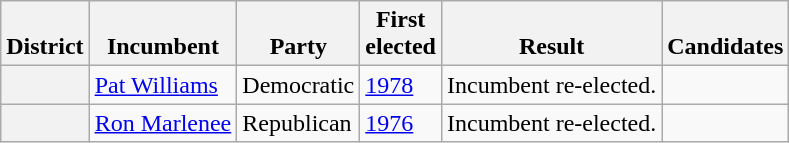<table class=wikitable>
<tr valign=bottom>
<th>District</th>
<th>Incumbent</th>
<th>Party</th>
<th>First<br>elected</th>
<th>Result</th>
<th>Candidates</th>
</tr>
<tr>
<th></th>
<td><a href='#'>Pat Williams</a></td>
<td>Democratic</td>
<td><a href='#'>1978</a></td>
<td>Incumbent re-elected.</td>
<td nowrap></td>
</tr>
<tr>
<th></th>
<td><a href='#'>Ron Marlenee</a></td>
<td>Republican</td>
<td><a href='#'>1976</a></td>
<td>Incumbent re-elected.</td>
<td nowrap></td>
</tr>
</table>
